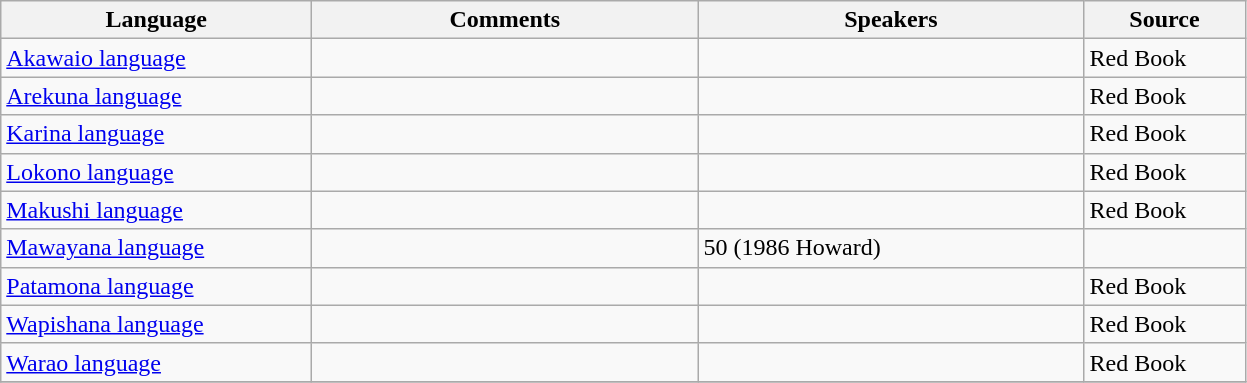<table class="wikitable">
<tr>
<th width=200pt>Language</th>
<th width=250pt>Comments</th>
<th width=250pt>Speakers</th>
<th width=100pt>Source</th>
</tr>
<tr>
<td><a href='#'>Akawaio language</a></td>
<td></td>
<td></td>
<td>Red Book</td>
</tr>
<tr>
<td><a href='#'>Arekuna language</a></td>
<td></td>
<td></td>
<td>Red Book</td>
</tr>
<tr>
<td><a href='#'>Karina language</a></td>
<td></td>
<td></td>
<td>Red Book</td>
</tr>
<tr>
<td><a href='#'>Lokono language</a></td>
<td></td>
<td></td>
<td>Red Book</td>
</tr>
<tr>
<td><a href='#'>Makushi language</a></td>
<td></td>
<td></td>
<td>Red Book</td>
</tr>
<tr>
<td><a href='#'>Mawayana language</a></td>
<td></td>
<td>50 (1986 Howard)</td>
<td></td>
</tr>
<tr>
<td><a href='#'>Patamona language</a></td>
<td></td>
<td></td>
<td>Red Book</td>
</tr>
<tr>
<td><a href='#'>Wapishana language</a></td>
<td></td>
<td></td>
<td>Red Book</td>
</tr>
<tr>
<td><a href='#'>Warao language</a></td>
<td></td>
<td></td>
<td>Red Book</td>
</tr>
<tr>
</tr>
</table>
